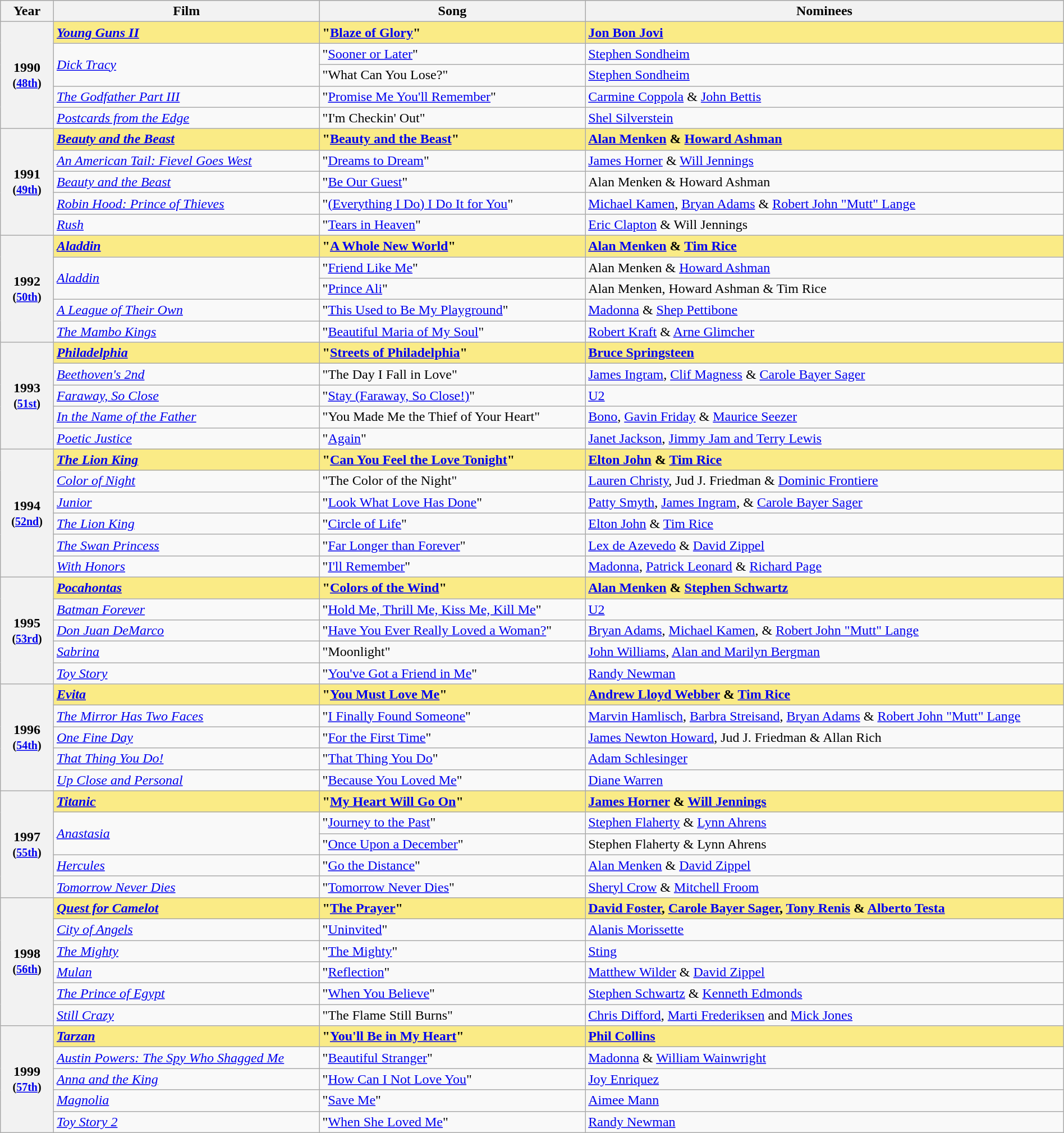<table class="wikitable" style="width:100%">
<tr bgcolor="#bebebe">
<th width="5%">Year</th>
<th width="25%">Film</th>
<th width="25%">Song</th>
<th width="45%">Nominees</th>
</tr>
<tr>
<th rowspan="5," style="text-align:center">1990 <small>(<a href='#'>48th</a>)</small></th>
<td style="background:#FAEB86"><strong><em><a href='#'>Young Guns II</a> </em></strong></td>
<td style="background:#FAEB86"><strong>"<a href='#'>Blaze of Glory</a>"</strong></td>
<td style="background:#FAEB86"><strong><a href='#'>Jon Bon Jovi</a></strong></td>
</tr>
<tr>
<td rowspan=2><em><a href='#'>Dick Tracy</a></em></td>
<td>"<a href='#'>Sooner or Later</a>"</td>
<td><a href='#'>Stephen Sondheim</a></td>
</tr>
<tr>
<td>"What Can You Lose?"</td>
<td><a href='#'>Stephen Sondheim</a></td>
</tr>
<tr>
<td><em><a href='#'>The Godfather Part III</a></em></td>
<td>"<a href='#'>Promise Me You'll Remember</a>"</td>
<td><a href='#'>Carmine Coppola</a> & <a href='#'>John Bettis</a></td>
</tr>
<tr>
<td><em><a href='#'>Postcards from the Edge</a></em></td>
<td>"I'm Checkin' Out"</td>
<td><a href='#'>Shel Silverstein</a></td>
</tr>
<tr>
<th rowspan="5," style="text-align:center">1991 <small>(<a href='#'>49th</a>)</small></th>
<td style="background:#FAEB86"><strong><em><a href='#'>Beauty and the Beast</a></em></strong></td>
<td style="background:#FAEB86"><strong>"<a href='#'>Beauty and the Beast</a>"</strong></td>
<td style="background:#FAEB86"><strong><a href='#'>Alan Menken</a> & <a href='#'>Howard Ashman</a></strong></td>
</tr>
<tr>
<td><em><a href='#'>An American Tail: Fievel Goes West</a></em></td>
<td>"<a href='#'>Dreams to Dream</a>"</td>
<td><a href='#'>James Horner</a> & <a href='#'>Will Jennings</a></td>
</tr>
<tr>
<td><em><a href='#'>Beauty and the Beast</a></em></td>
<td>"<a href='#'>Be Our Guest</a>"</td>
<td>Alan Menken & Howard Ashman</td>
</tr>
<tr>
<td><em><a href='#'>Robin Hood: Prince of Thieves</a></em></td>
<td>"<a href='#'>(Everything I Do) I Do It for You</a>"</td>
<td><a href='#'>Michael Kamen</a>, <a href='#'>Bryan Adams</a> & <a href='#'>Robert John "Mutt" Lange</a></td>
</tr>
<tr>
<td><em><a href='#'>Rush</a></em></td>
<td>"<a href='#'>Tears in Heaven</a>"</td>
<td><a href='#'>Eric Clapton</a> & Will Jennings</td>
</tr>
<tr>
<th rowspan="5," style="text-align:center">1992 <small>(<a href='#'>50th</a>)</small></th>
<td style="background:#FAEB86"><strong><em><a href='#'>Aladdin</a></em></strong></td>
<td style="background:#FAEB86"><strong>"<a href='#'>A Whole New World</a>"</strong></td>
<td style="background:#FAEB86"><strong><a href='#'>Alan Menken</a> & <a href='#'>Tim Rice</a></strong></td>
</tr>
<tr>
<td rowspan=2><em><a href='#'>Aladdin</a></em></td>
<td>"<a href='#'>Friend Like Me</a>"</td>
<td>Alan Menken & <a href='#'>Howard Ashman</a></td>
</tr>
<tr>
<td>"<a href='#'>Prince Ali</a>"</td>
<td>Alan Menken, Howard Ashman & Tim Rice</td>
</tr>
<tr>
<td><em><a href='#'>A League of Their Own</a></em></td>
<td>"<a href='#'>This Used to Be My Playground</a>"</td>
<td><a href='#'>Madonna</a> & <a href='#'>Shep Pettibone</a></td>
</tr>
<tr>
<td><em><a href='#'>The Mambo Kings</a></em></td>
<td>"<a href='#'>Beautiful Maria of My Soul</a>"</td>
<td><a href='#'>Robert Kraft</a> & <a href='#'>Arne Glimcher</a></td>
</tr>
<tr>
<th rowspan="5," style="text-align:center">1993 <small>(<a href='#'>51st</a>)</small></th>
<td style="background:#FAEB86"><strong><em><a href='#'>Philadelphia</a></em></strong></td>
<td style="background:#FAEB86"><strong>"<a href='#'>Streets of Philadelphia</a>"</strong></td>
<td style="background:#FAEB86"><strong><a href='#'>Bruce Springsteen</a></strong></td>
</tr>
<tr>
<td><em><a href='#'>Beethoven's 2nd</a></em></td>
<td>"The Day I Fall in Love"</td>
<td><a href='#'>James Ingram</a>, <a href='#'>Clif Magness</a> & <a href='#'>Carole Bayer Sager</a></td>
</tr>
<tr>
<td><em><a href='#'>Faraway, So Close</a></em></td>
<td>"<a href='#'>Stay (Faraway, So Close!)</a>"</td>
<td><a href='#'>U2</a></td>
</tr>
<tr>
<td><em><a href='#'>In the Name of the Father</a></em></td>
<td>"You Made Me the Thief of Your Heart"</td>
<td><a href='#'>Bono</a>, <a href='#'>Gavin Friday</a> & <a href='#'>Maurice Seezer</a></td>
</tr>
<tr>
<td><em><a href='#'>Poetic Justice</a></em></td>
<td>"<a href='#'>Again</a>"</td>
<td><a href='#'>Janet Jackson</a>, <a href='#'>Jimmy Jam and Terry Lewis</a></td>
</tr>
<tr>
<th rowspan="6," style="text-align:center">1994 <small>(<a href='#'>52nd</a>)</small></th>
<td style="background:#FAEB86"><strong><em><a href='#'>The Lion King</a></em></strong></td>
<td style="background:#FAEB86"><strong>"<a href='#'>Can You Feel the Love Tonight</a>"</strong></td>
<td style="background:#FAEB86"><strong><a href='#'>Elton John</a> & <a href='#'>Tim Rice</a></strong></td>
</tr>
<tr>
<td><em><a href='#'>Color of Night</a></em></td>
<td>"The Color of the Night"</td>
<td><a href='#'>Lauren Christy</a>, Jud J. Friedman & <a href='#'>Dominic Frontiere</a></td>
</tr>
<tr>
<td><em><a href='#'>Junior</a></em></td>
<td>"<a href='#'>Look What Love Has Done</a>"</td>
<td><a href='#'>Patty Smyth</a>, <a href='#'>James Ingram</a>, & <a href='#'>Carole Bayer Sager</a></td>
</tr>
<tr>
<td><em><a href='#'>The Lion King</a></em></td>
<td>"<a href='#'>Circle of Life</a>"</td>
<td><a href='#'>Elton John</a> & <a href='#'>Tim Rice</a></td>
</tr>
<tr>
<td><em><a href='#'>The Swan Princess</a></em></td>
<td>"<a href='#'>Far Longer than Forever</a>"</td>
<td><a href='#'>Lex de Azevedo</a> & <a href='#'>David Zippel</a></td>
</tr>
<tr>
<td><em><a href='#'>With Honors</a></em></td>
<td>"<a href='#'>I'll Remember</a>"</td>
<td><a href='#'>Madonna</a>, <a href='#'>Patrick Leonard</a> & <a href='#'>Richard Page</a></td>
</tr>
<tr>
<th rowspan="5," style="text-align:center">1995 <small>(<a href='#'>53rd</a>)</small></th>
<td style="background:#FAEB86"><strong><em><a href='#'>Pocahontas</a></em></strong></td>
<td style="background:#FAEB86"><strong>"<a href='#'>Colors of the Wind</a>"</strong></td>
<td style="background:#FAEB86"><strong><a href='#'>Alan Menken</a> & <a href='#'>Stephen Schwartz</a></strong></td>
</tr>
<tr>
<td><em><a href='#'>Batman Forever</a></em></td>
<td>"<a href='#'>Hold Me, Thrill Me, Kiss Me, Kill Me</a>"</td>
<td><a href='#'>U2</a></td>
</tr>
<tr>
<td><em><a href='#'>Don Juan DeMarco</a></em></td>
<td>"<a href='#'>Have You Ever Really Loved a Woman?</a>"</td>
<td><a href='#'>Bryan Adams</a>, <a href='#'>Michael Kamen</a>, & <a href='#'>Robert John "Mutt" Lange</a></td>
</tr>
<tr>
<td><em><a href='#'>Sabrina</a></em></td>
<td>"Moonlight"</td>
<td><a href='#'>John Williams</a>, <a href='#'>Alan and Marilyn Bergman</a></td>
</tr>
<tr>
<td><em><a href='#'>Toy Story</a></em></td>
<td>"<a href='#'>You've Got a Friend in Me</a>"</td>
<td><a href='#'>Randy Newman</a></td>
</tr>
<tr>
<th rowspan="5," style="text-align:center">1996 <small>(<a href='#'>54th</a>)</small></th>
<td style="background:#FAEB86"><strong><em><a href='#'>Evita</a></em></strong></td>
<td style="background:#FAEB86"><strong>"<a href='#'>You Must Love Me</a>"</strong></td>
<td style="background:#FAEB86"><strong><a href='#'>Andrew Lloyd Webber</a> & <a href='#'>Tim Rice</a></strong></td>
</tr>
<tr>
<td><em><a href='#'>The Mirror Has Two Faces</a></em></td>
<td>"<a href='#'>I Finally Found Someone</a>"</td>
<td><a href='#'>Marvin Hamlisch</a>, <a href='#'>Barbra Streisand</a>, <a href='#'>Bryan Adams</a> & <a href='#'>Robert John "Mutt" Lange</a></td>
</tr>
<tr>
<td><em><a href='#'>One Fine Day</a></em></td>
<td>"<a href='#'>For the First Time</a>"</td>
<td><a href='#'>James Newton Howard</a>, Jud J. Friedman & Allan Rich</td>
</tr>
<tr>
<td><em><a href='#'>That Thing You Do!</a></em></td>
<td>"<a href='#'>That Thing You Do</a>"</td>
<td><a href='#'>Adam Schlesinger</a></td>
</tr>
<tr>
<td><em><a href='#'>Up Close and Personal</a></em></td>
<td>"<a href='#'>Because You Loved Me</a>"</td>
<td><a href='#'>Diane Warren</a></td>
</tr>
<tr>
<th rowspan="5," style="text-align:center">1997 <small>(<a href='#'>55th</a>)</small></th>
<td style="background:#FAEB86"><strong><em><a href='#'>Titanic</a></em></strong></td>
<td style="background:#FAEB86"><strong>"<a href='#'>My Heart Will Go On</a>"</strong></td>
<td style="background:#FAEB86"><strong><a href='#'>James Horner</a> & <a href='#'>Will Jennings</a></strong></td>
</tr>
<tr>
<td rowspan=2><em><a href='#'>Anastasia</a></em></td>
<td>"<a href='#'>Journey to the Past</a>"</td>
<td><a href='#'>Stephen Flaherty</a> & <a href='#'>Lynn Ahrens</a></td>
</tr>
<tr>
<td>"<a href='#'>Once Upon a December</a>"</td>
<td>Stephen Flaherty & Lynn Ahrens</td>
</tr>
<tr>
<td><em><a href='#'>Hercules</a></em></td>
<td>"<a href='#'>Go the Distance</a>"</td>
<td><a href='#'>Alan Menken</a> & <a href='#'>David Zippel</a></td>
</tr>
<tr>
<td><em><a href='#'>Tomorrow Never Dies</a></em></td>
<td>"<a href='#'>Tomorrow Never Dies</a>"</td>
<td><a href='#'>Sheryl Crow</a> & <a href='#'>Mitchell Froom</a></td>
</tr>
<tr>
<th rowspan="6," style="text-align:center">1998 <small>(<a href='#'>56th</a>)</small></th>
<td style="background:#FAEB86"><strong><em><a href='#'>Quest for Camelot</a></em></strong></td>
<td style="background:#FAEB86"><strong>"<a href='#'>The Prayer</a>"</strong></td>
<td style="background:#FAEB86"><strong><a href='#'>David Foster</a>, <a href='#'>Carole Bayer Sager</a>, <a href='#'>Tony Renis</a> & <a href='#'>Alberto Testa</a></strong></td>
</tr>
<tr>
<td><em><a href='#'>City of Angels</a></em></td>
<td>"<a href='#'>Uninvited</a>"</td>
<td><a href='#'>Alanis Morissette</a></td>
</tr>
<tr>
<td><em><a href='#'>The Mighty</a></em></td>
<td>"<a href='#'>The Mighty</a>"</td>
<td><a href='#'>Sting</a></td>
</tr>
<tr>
<td><em><a href='#'>Mulan</a></em></td>
<td>"<a href='#'>Reflection</a>"</td>
<td><a href='#'>Matthew Wilder</a> & <a href='#'>David Zippel</a></td>
</tr>
<tr>
<td><em><a href='#'>The Prince of Egypt</a></em></td>
<td>"<a href='#'>When You Believe</a>"</td>
<td><a href='#'>Stephen Schwartz</a> & <a href='#'>Kenneth Edmonds</a></td>
</tr>
<tr>
<td><em><a href='#'>Still Crazy</a></em></td>
<td>"The Flame Still Burns"</td>
<td><a href='#'>Chris Difford</a>, <a href='#'>Marti Frederiksen</a> and <a href='#'>Mick Jones</a></td>
</tr>
<tr>
<th rowspan="6," style="text-align:center">1999 <small>(<a href='#'>57th</a>)</small></th>
<td style="background:#FAEB86"><strong><em><a href='#'>Tarzan</a></em></strong></td>
<td style="background:#FAEB86"><strong>"<a href='#'>You'll Be in My Heart</a>"</strong></td>
<td style="background:#FAEB86"><strong><a href='#'>Phil Collins</a></strong></td>
</tr>
<tr>
<td><em><a href='#'>Austin Powers: The Spy Who Shagged Me</a></em></td>
<td>"<a href='#'>Beautiful Stranger</a>"</td>
<td><a href='#'>Madonna</a> & <a href='#'>William Wainwright</a></td>
</tr>
<tr>
<td><em><a href='#'>Anna and the King</a></em></td>
<td>"<a href='#'>How Can I Not Love You</a>"</td>
<td><a href='#'>Joy Enriquez</a></td>
</tr>
<tr>
<td><em><a href='#'>Magnolia</a></em></td>
<td>"<a href='#'>Save Me</a>"</td>
<td><a href='#'>Aimee Mann</a></td>
</tr>
<tr>
<td><em><a href='#'>Toy Story 2</a></em></td>
<td>"<a href='#'>When She Loved Me</a>"</td>
<td><a href='#'>Randy Newman</a></td>
</tr>
</table>
